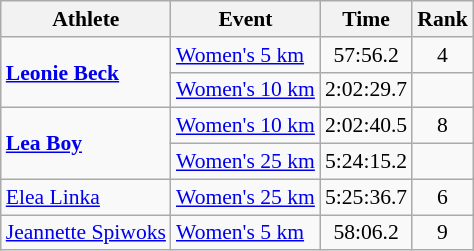<table class="wikitable" style="font-size:90%">
<tr>
<th>Athlete</th>
<th>Event</th>
<th>Time</th>
<th>Rank</th>
</tr>
<tr align="center">
<td rowspan="2" align="left"><strong><a href='#'>Leonie Beck</a></strong></td>
<td align="left"><a href='#'>Women's 5 km</a></td>
<td>57:56.2</td>
<td>4</td>
</tr>
<tr align="center">
<td align="left"><a href='#'>Women's 10 km</a></td>
<td>2:02:29.7</td>
<td></td>
</tr>
<tr align="center">
<td rowspan="2" align="left"><strong><a href='#'>Lea Boy</a></strong></td>
<td align="left"><a href='#'>Women's 10 km</a></td>
<td>2:02:40.5</td>
<td>8</td>
</tr>
<tr align="center">
<td align="left"><a href='#'>Women's 25 km</a></td>
<td>5:24:15.2</td>
<td></td>
</tr>
<tr align="center">
<td align="left"><a href='#'>Elea Linka</a></td>
<td align="left"><a href='#'>Women's 25 km</a></td>
<td>5:25:36.7</td>
<td>6</td>
</tr>
<tr align="center">
<td align="left"><a href='#'>Jeannette Spiwoks</a></td>
<td align="left"><a href='#'>Women's 5 km</a></td>
<td>58:06.2</td>
<td>9</td>
</tr>
</table>
